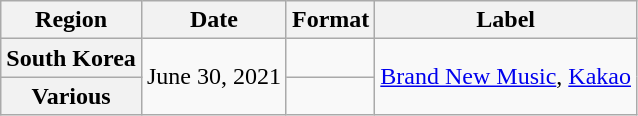<table class="wikitable plainrowheaders">
<tr>
<th scope="col">Region</th>
<th>Date</th>
<th>Format</th>
<th>Label</th>
</tr>
<tr>
<th scope="row">South Korea</th>
<td rowspan="2">June 30, 2021</td>
<td></td>
<td rowspan="2"><a href='#'>Brand New Music</a>, <a href='#'>Kakao</a></td>
</tr>
<tr>
<th scope="row">Various</th>
<td></td>
</tr>
</table>
